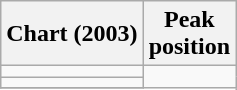<table class="wikitable sortable">
<tr>
<th align="left">Chart (2003)</th>
<th align="center">Peak<br>position</th>
</tr>
<tr>
<td></td>
</tr>
<tr>
<td></td>
</tr>
<tr>
</tr>
</table>
